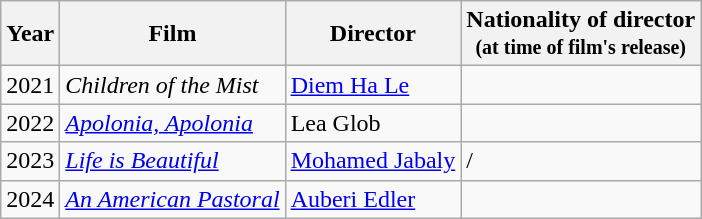<table class="wikitable">
<tr>
<th>Year</th>
<th>Film</th>
<th>Director</th>
<th>Nationality of director<br><small>(at time of film's release)</small></th>
</tr>
<tr>
<td>2021</td>
<td><em>Children of the Mist</em></td>
<td><a href='#'>Diem Ha Le</a></td>
<td></td>
</tr>
<tr>
<td>2022</td>
<td><em><a href='#'>Apolonia, Apolonia</a></em></td>
<td>Lea Glob</td>
<td></td>
</tr>
<tr>
<td>2023</td>
<td><em><a href='#'>Life is Beautiful</a></em></td>
<td><a href='#'>Mohamed Jabaly</a></td>
<td> / </td>
</tr>
<tr>
<td>2024</td>
<td><em><a href='#'>An American Pastoral</a></em></td>
<td><a href='#'>Auberi Edler</a></td>
<td></td>
</tr>
</table>
